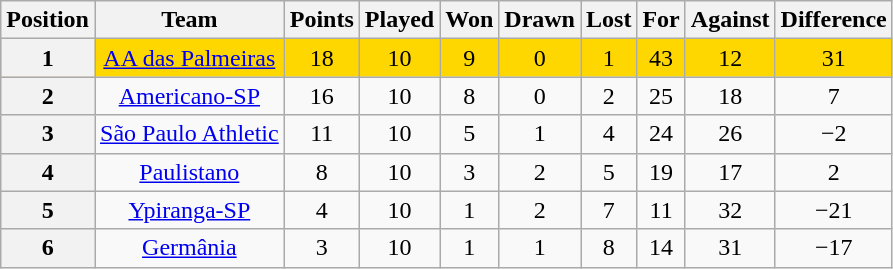<table class="wikitable" style="text-align:center">
<tr>
<th>Position</th>
<th>Team</th>
<th>Points</th>
<th>Played</th>
<th>Won</th>
<th>Drawn</th>
<th>Lost</th>
<th>For</th>
<th>Against</th>
<th>Difference</th>
</tr>
<tr style="background: gold;">
<th>1</th>
<td><a href='#'>AA das Palmeiras</a></td>
<td>18</td>
<td>10</td>
<td>9</td>
<td>0</td>
<td>1</td>
<td>43</td>
<td>12</td>
<td>31</td>
</tr>
<tr>
<th>2</th>
<td><a href='#'>Americano-SP</a></td>
<td>16</td>
<td>10</td>
<td>8</td>
<td>0</td>
<td>2</td>
<td>25</td>
<td>18</td>
<td>7</td>
</tr>
<tr>
<th>3</th>
<td><a href='#'>São Paulo Athletic</a></td>
<td>11</td>
<td>10</td>
<td>5</td>
<td>1</td>
<td>4</td>
<td>24</td>
<td>26</td>
<td>−2</td>
</tr>
<tr>
<th>4</th>
<td><a href='#'>Paulistano</a></td>
<td>8</td>
<td>10</td>
<td>3</td>
<td>2</td>
<td>5</td>
<td>19</td>
<td>17</td>
<td>2</td>
</tr>
<tr>
<th>5</th>
<td><a href='#'>Ypiranga-SP</a></td>
<td>4</td>
<td>10</td>
<td>1</td>
<td>2</td>
<td>7</td>
<td>11</td>
<td>32</td>
<td>−21</td>
</tr>
<tr>
<th>6</th>
<td><a href='#'>Germânia</a></td>
<td>3</td>
<td>10</td>
<td>1</td>
<td>1</td>
<td>8</td>
<td>14</td>
<td>31</td>
<td>−17</td>
</tr>
</table>
